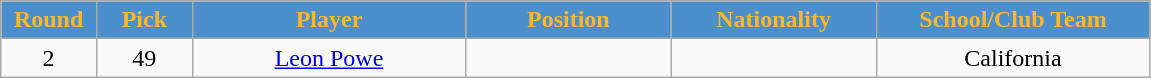<table class="wikitable sortable sortable">
<tr>
<th style="background:#4b90cc;color:#Fbb726;" width="7%">Round</th>
<th style="background:#4b90cc;color:#Fbb726;" width="7%">Pick</th>
<th style="background:#4b90cc;color:#Fbb726;" width="20%">Player</th>
<th style="background:#4b90cc;color:#Fbb726;" width="15%">Position</th>
<th style="background:#4b90cc;color:#Fbb726;" width="15%">Nationality</th>
<th style="background:#4b90cc;color:#Fbb726;" width="20%">School/Club Team</th>
</tr>
<tr style="text-align: center">
<td>2</td>
<td>49</td>
<td><a href='#'>Leon Powe</a></td>
<td></td>
<td></td>
<td>California</td>
</tr>
</table>
